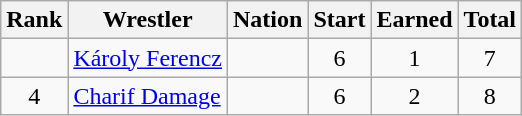<table class="wikitable sortable" style="text-align:center;">
<tr>
<th>Rank</th>
<th>Wrestler</th>
<th>Nation</th>
<th>Start</th>
<th>Earned</th>
<th>Total</th>
</tr>
<tr>
<td></td>
<td align=left><a href='#'>Károly Ferencz</a></td>
<td align=left></td>
<td>6</td>
<td>1</td>
<td>7</td>
</tr>
<tr>
<td>4</td>
<td align=left><a href='#'>Charif Damage</a></td>
<td align=left></td>
<td>6</td>
<td>2</td>
<td>8</td>
</tr>
</table>
